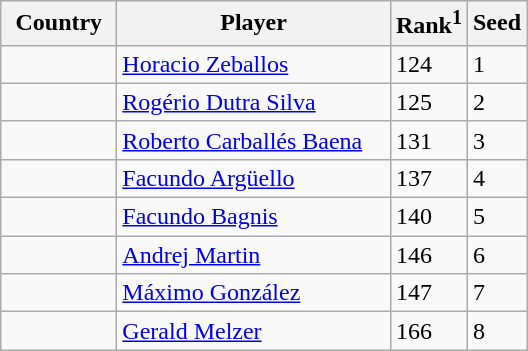<table class="sortable wikitable">
<tr>
<th width="70">Country</th>
<th width="175">Player</th>
<th>Rank<sup>1</sup></th>
<th>Seed</th>
</tr>
<tr>
<td></td>
<td><a href='#'>Horacio Zeballos</a></td>
<td>124</td>
<td>1</td>
</tr>
<tr>
<td></td>
<td><a href='#'>Rogério Dutra Silva</a></td>
<td>125</td>
<td>2</td>
</tr>
<tr>
<td></td>
<td><a href='#'>Roberto Carballés Baena</a></td>
<td>131</td>
<td>3</td>
</tr>
<tr>
<td></td>
<td><a href='#'>Facundo Argüello</a></td>
<td>137</td>
<td>4</td>
</tr>
<tr>
<td></td>
<td><a href='#'>Facundo Bagnis</a></td>
<td>140</td>
<td>5</td>
</tr>
<tr>
<td></td>
<td><a href='#'>Andrej Martin</a></td>
<td>146</td>
<td>6</td>
</tr>
<tr>
<td></td>
<td><a href='#'>Máximo González</a></td>
<td>147</td>
<td>7</td>
</tr>
<tr>
<td></td>
<td><a href='#'>Gerald Melzer</a></td>
<td>166</td>
<td>8</td>
</tr>
</table>
